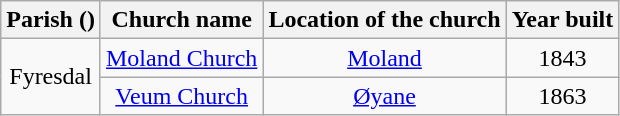<table class="wikitable" style="text-align:center">
<tr>
<th>Parish ()</th>
<th>Church name</th>
<th>Location of the church</th>
<th>Year built</th>
</tr>
<tr>
<td rowspan="2">Fyresdal</td>
<td><a href='#'>Moland Church</a></td>
<td><a href='#'>Moland</a></td>
<td>1843</td>
</tr>
<tr>
<td><a href='#'>Veum Church</a></td>
<td><a href='#'>Øyane</a></td>
<td>1863</td>
</tr>
</table>
